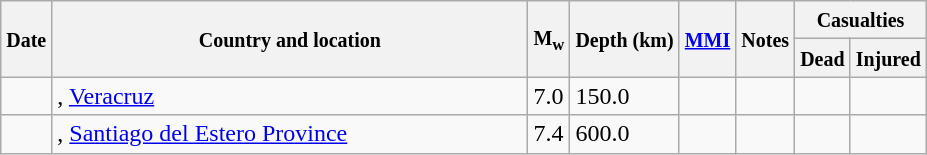<table class="wikitable sortable sort-under" style="border:1px black; margin-left:1em;">
<tr>
<th rowspan="2"><small>Date</small></th>
<th rowspan="2" style="width: 310px"><small>Country and location</small></th>
<th rowspan="2"><small>M<sub>w</sub></small></th>
<th rowspan="2"><small>Depth (km)</small></th>
<th rowspan="2"><small><a href='#'>MMI</a></small></th>
<th rowspan="2" class="unsortable"><small>Notes</small></th>
<th colspan="2"><small>Casualties</small></th>
</tr>
<tr>
<th><small>Dead</small></th>
<th><small>Injured</small></th>
</tr>
<tr>
<td></td>
<td>, <a href='#'>Veracruz</a></td>
<td>7.0</td>
<td>150.0</td>
<td></td>
<td></td>
<td></td>
<td></td>
</tr>
<tr>
<td></td>
<td>, <a href='#'>Santiago del Estero Province</a></td>
<td>7.4</td>
<td>600.0</td>
<td></td>
<td></td>
<td></td>
<td></td>
</tr>
</table>
